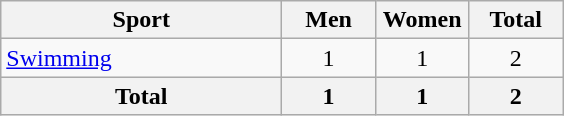<table class="wikitable sortable" style="text-align:center;">
<tr>
<th width=180>Sport</th>
<th width=55>Men</th>
<th width=55>Women</th>
<th width=55>Total</th>
</tr>
<tr>
<td align=left><a href='#'>Swimming</a></td>
<td>1</td>
<td>1</td>
<td>2</td>
</tr>
<tr>
<th>Total</th>
<th>1</th>
<th>1</th>
<th>2</th>
</tr>
</table>
